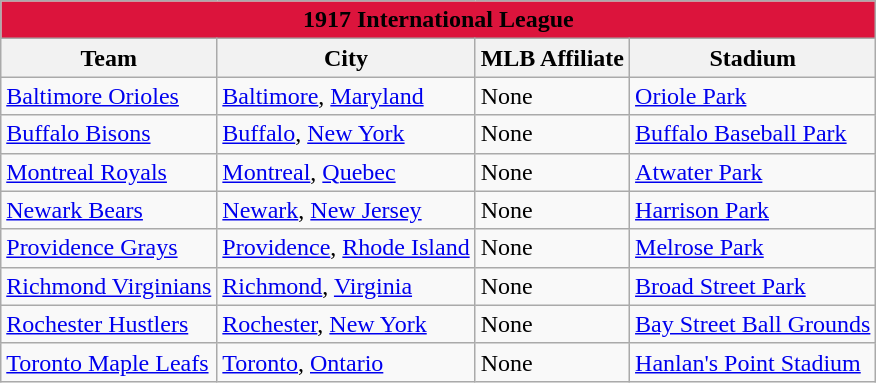<table class="wikitable" style="width:auto">
<tr>
<td bgcolor="#DC143C" align="center" colspan="7"><strong><span>1917 International League</span></strong></td>
</tr>
<tr>
<th>Team</th>
<th>City</th>
<th>MLB Affiliate</th>
<th>Stadium</th>
</tr>
<tr>
<td><a href='#'>Baltimore Orioles</a></td>
<td><a href='#'>Baltimore</a>, <a href='#'>Maryland</a></td>
<td>None</td>
<td><a href='#'>Oriole Park</a></td>
</tr>
<tr>
<td><a href='#'>Buffalo Bisons</a></td>
<td><a href='#'>Buffalo</a>, <a href='#'>New York</a></td>
<td>None</td>
<td><a href='#'>Buffalo Baseball Park</a></td>
</tr>
<tr>
<td><a href='#'>Montreal Royals</a></td>
<td><a href='#'>Montreal</a>, <a href='#'>Quebec</a></td>
<td>None</td>
<td><a href='#'>Atwater Park</a></td>
</tr>
<tr>
<td><a href='#'>Newark Bears</a></td>
<td><a href='#'>Newark</a>, <a href='#'>New Jersey</a></td>
<td>None</td>
<td><a href='#'>Harrison Park</a></td>
</tr>
<tr>
<td><a href='#'>Providence Grays</a></td>
<td><a href='#'>Providence</a>, <a href='#'>Rhode Island</a></td>
<td>None</td>
<td><a href='#'>Melrose Park</a></td>
</tr>
<tr>
<td><a href='#'>Richmond Virginians</a></td>
<td><a href='#'>Richmond</a>, <a href='#'>Virginia</a></td>
<td>None</td>
<td><a href='#'>Broad Street Park</a></td>
</tr>
<tr>
<td><a href='#'>Rochester Hustlers</a></td>
<td><a href='#'>Rochester</a>, <a href='#'>New York</a></td>
<td>None</td>
<td><a href='#'>Bay Street Ball Grounds</a></td>
</tr>
<tr>
<td><a href='#'>Toronto Maple Leafs</a></td>
<td><a href='#'>Toronto</a>, <a href='#'>Ontario</a></td>
<td>None</td>
<td><a href='#'>Hanlan's Point Stadium</a></td>
</tr>
</table>
